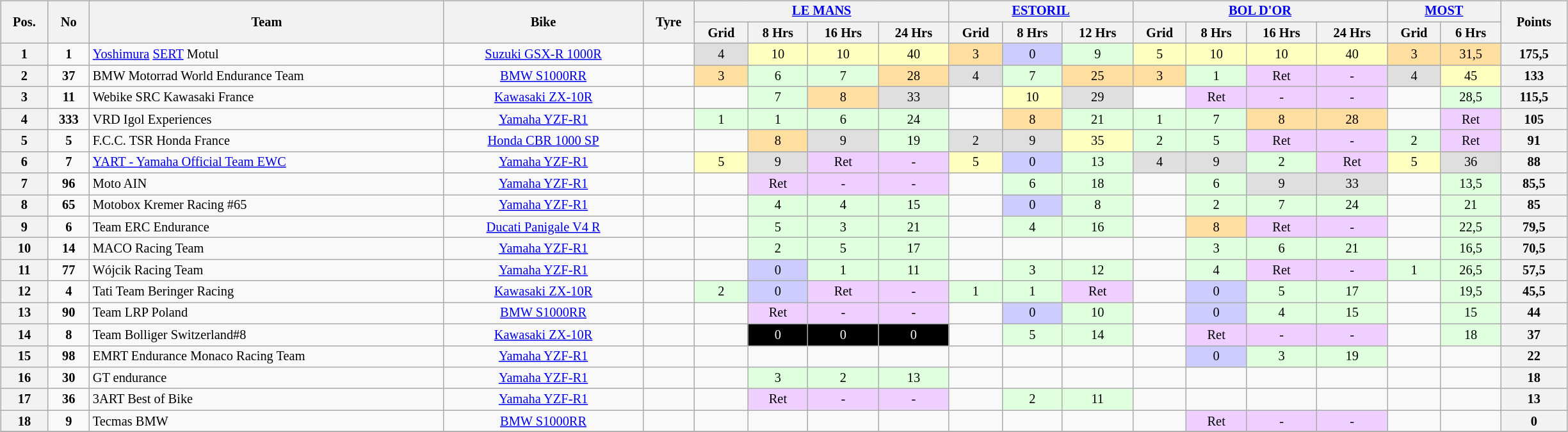<table>
<tr>
<td><br><table class="wikitable" style="font-size:85%; width:120em;; text-align:center">
<tr valign="top">
<th rowspan=2 valign="middle">Pos.</th>
<th rowspan=2 valign="middle">No</th>
<th rowspan=2 valign="middle">Team</th>
<th rowspan=2 valign="middle">Bike</th>
<th rowspan=2 valign="middle">Tyre</th>
<th colspan=4><a href='#'>LE MANS</a></th>
<th colspan=3><a href='#'>ESTORIL</a></th>
<th colspan=4><a href='#'>BOL D'OR</a></th>
<th colspan=2><a href='#'>MOST</a></th>
<th rowspan=2 valign="middle">Points</th>
</tr>
<tr>
<th>Grid</th>
<th>8 Hrs</th>
<th>16 Hrs</th>
<th>24 Hrs</th>
<th>Grid</th>
<th>8 Hrs</th>
<th>12 Hrs</th>
<th>Grid</th>
<th>8 Hrs</th>
<th>16 Hrs</th>
<th>24 Hrs</th>
<th>Grid</th>
<th>6 Hrs</th>
</tr>
<tr>
<th>1</th>
<td><strong>1</strong></td>
<td align=left> <a href='#'>Yoshimura</a> <a href='#'>SERT</a> Motul</td>
<td><a href='#'>Suzuki GSX-R 1000R</a></td>
<td></td>
<td style="background:#dfdfdf;">4</td>
<td style="background:#FFFFBF;">10</td>
<td style="background:#FFFFBF;">10</td>
<td style="background:#FFFFBF;">40</td>
<td style="background:#ffdf9f;">3</td>
<td style="background:#ccccff;">0</td>
<td style="background:#dfffdf;">9</td>
<td style="background:#FFFFBF;">5</td>
<td style="background:#FFFFBF;">10</td>
<td style="background:#FFFFBF;">10</td>
<td style="background:#FFFFBF;">40</td>
<td style="background:#ffdf9f;">3</td>
<td style="background:#ffdf9f;">31,5</td>
<th>175,5</th>
</tr>
<tr>
<th>2</th>
<td><strong>37</strong></td>
<td align=left> BMW Motorrad World Endurance Team</td>
<td><a href='#'>BMW S1000RR</a></td>
<td></td>
<td style="background:#ffdf9f;">3</td>
<td style="background:#dfffdf;">6</td>
<td style="background:#dfffdf;">7</td>
<td style="background:#ffdf9f;">28</td>
<td style="background:#dfdfdf;">4</td>
<td style="background:#dfffdf;">7</td>
<td style="background:#ffdf9f;">25</td>
<td style="background:#ffdf9f;">3</td>
<td style="background:#dfffdf;">1</td>
<td style="background:#efcfff;">Ret</td>
<td style="background:#efcfff;">-</td>
<td style="background:#dfdfdf;">4</td>
<td style="background:#FFFFBF;">45</td>
<th>133</th>
</tr>
<tr>
<th>3</th>
<td><strong>11</strong></td>
<td align=left> Webike SRC Kawasaki France</td>
<td><a href='#'>Kawasaki ZX-10R</a></td>
<td></td>
<td></td>
<td style="background:#dfffdf;">7</td>
<td style="background:#ffdf9f;">8</td>
<td style="background:#dfdfdf;">33</td>
<td></td>
<td style="background:#FFFFBF;">10</td>
<td style="background:#dfdfdf;">29</td>
<td></td>
<td style="background:#efcfff;">Ret</td>
<td style="background:#efcfff;">-</td>
<td style="background:#efcfff;">-</td>
<td></td>
<td style="background:#dfffdf;">28,5</td>
<th>115,5</th>
</tr>
<tr>
<th>4</th>
<td><strong>333</strong></td>
<td align=left> VRD Igol Experiences</td>
<td><a href='#'>Yamaha YZF-R1</a></td>
<td></td>
<td style="background:#dfffdf;">1</td>
<td style="background:#dfffdf;">1</td>
<td style="background:#dfffdf;">6</td>
<td style="background:#dfffdf;">24</td>
<td></td>
<td style="background:#ffdf9f;">8</td>
<td style="background:#dfffdf;">21</td>
<td style="background:#dfffdf;">1</td>
<td style="background:#dfffdf;">7</td>
<td style="background:#ffdf9f;">8</td>
<td style="background:#ffdf9f;">28</td>
<td></td>
<td style="background:#efcfff;">Ret</td>
<th>105</th>
</tr>
<tr>
<th>5</th>
<td><strong>5</strong></td>
<td align=left>  F.C.C. TSR Honda France</td>
<td><a href='#'>Honda CBR 1000 SP</a></td>
<td></td>
<td></td>
<td style="background:#ffdf9f;">8</td>
<td style="background:#dfdfdf;">9</td>
<td style="background:#dfffdf;">19</td>
<td style="background:#dfdfdf;">2</td>
<td style="background:#dfdfdf;">9</td>
<td style="background:#FFFFBF;">35</td>
<td style="background:#dfffdf;">2</td>
<td style="background:#dfffdf;">5</td>
<td style="background:#efcfff;">Ret</td>
<td style="background:#efcfff;">-</td>
<td style="background:#dfffdf;">2</td>
<td style="background:#efcfff;">Ret</td>
<th>91</th>
</tr>
<tr>
<th>6</th>
<td><strong>7</strong></td>
<td align=left> <a href='#'>YART - Yamaha Official Team EWC</a></td>
<td><a href='#'>Yamaha YZF-R1</a></td>
<td></td>
<td style="background:#FFFFBF;">5</td>
<td style="background:#dfdfdf;">9</td>
<td style="background:#efcfff;">Ret</td>
<td style="background:#efcfff;">-</td>
<td style="background:#FFFFBF;">5</td>
<td style="background:#ccccff;">0</td>
<td style="background:#dfffdf;">13</td>
<td style="background:#dfdfdf;">4</td>
<td style="background:#dfdfdf;">9</td>
<td style="background:#dfffdf;">2</td>
<td style="background:#efcfff;">Ret</td>
<td style="background:#FFFFBF;">5</td>
<td style="background:#dfdfdf;">36</td>
<th>88</th>
</tr>
<tr>
<th>7</th>
<td><strong>96</strong></td>
<td align=left> Moto AIN</td>
<td><a href='#'>Yamaha YZF-R1</a></td>
<td></td>
<td></td>
<td style="background:#efcfff;">Ret</td>
<td style="background:#efcfff;">-</td>
<td style="background:#efcfff;">-</td>
<td></td>
<td style="background:#dfffdf;">6</td>
<td style="background:#dfffdf;">18</td>
<td></td>
<td style="background:#dfffdf;">6</td>
<td style="background:#dfdfdf;">9</td>
<td style="background:#dfdfdf;">33</td>
<td></td>
<td style="background:#dfffdf;">13,5</td>
<th>85,5</th>
</tr>
<tr>
<th>8</th>
<td><strong>65</strong></td>
<td align=left> Motobox Kremer Racing #65</td>
<td><a href='#'>Yamaha YZF-R1</a></td>
<td></td>
<td></td>
<td style="background:#dfffdf;">4</td>
<td style="background:#dfffdf;">4</td>
<td style="background:#dfffdf;">15</td>
<td></td>
<td style="background:#ccccff;">0</td>
<td style="background:#dfffdf;">8</td>
<td></td>
<td style="background:#dfffdf;">2</td>
<td style="background:#dfffdf;">7</td>
<td style="background:#dfffdf;">24</td>
<td></td>
<td style="background:#dfffdf;">21</td>
<th>85</th>
</tr>
<tr>
<th>9</th>
<td><strong>6</strong></td>
<td align=left> Team ERC Endurance</td>
<td><a href='#'>Ducati Panigale V4 R</a></td>
<td></td>
<td></td>
<td style="background:#dfffdf;">5</td>
<td style="background:#dfffdf;">3</td>
<td style="background:#dfffdf;">21</td>
<td></td>
<td style="background:#dfffdf;">4</td>
<td style="background:#dfffdf;">16</td>
<td></td>
<td style="background:#ffdf9f;">8</td>
<td style="background:#efcfff;">Ret</td>
<td style="background:#efcfff;">-</td>
<td></td>
<td style="background:#dfffdf;">22,5</td>
<th>79,5</th>
</tr>
<tr>
<th>10</th>
<td><strong>14</strong></td>
<td align=left> MACO Racing Team</td>
<td><a href='#'>Yamaha YZF-R1</a></td>
<td></td>
<td></td>
<td style="background:#dfffdf;">2</td>
<td style="background:#dfffdf;">5</td>
<td style="background:#dfffdf;">17</td>
<td></td>
<td></td>
<td></td>
<td></td>
<td style="background:#dfffdf;">3</td>
<td style="background:#dfffdf;">6</td>
<td style="background:#dfffdf;">21</td>
<td></td>
<td style="background:#dfffdf;">16,5</td>
<th>70,5</th>
</tr>
<tr>
<th>11</th>
<td><strong>77</strong></td>
<td align=left> Wójcik Racing Team</td>
<td><a href='#'>Yamaha YZF-R1</a></td>
<td></td>
<td></td>
<td style="background:#ccccff;">0</td>
<td style="background:#dfffdf;">1</td>
<td style="background:#dfffdf;">11</td>
<td></td>
<td style="background:#dfffdf;">3</td>
<td style="background:#dfffdf;">12</td>
<td></td>
<td style="background:#dfffdf;">4</td>
<td style="background:#efcfff;">Ret</td>
<td style="background:#efcfff;">-</td>
<td style="background:#dfffdf;">1</td>
<td style="background:#dfffdf;">26,5</td>
<th>57,5</th>
</tr>
<tr>
<th>12</th>
<td><strong>4</strong></td>
<td align=left> Tati Team Beringer Racing</td>
<td><a href='#'>Kawasaki ZX-10R</a></td>
<td></td>
<td style="background:#dfffdf;">2</td>
<td style="background:#ccccff;">0</td>
<td style="background:#efcfff;">Ret</td>
<td style="background:#efcfff;">-</td>
<td style="background:#dfffdf;">1</td>
<td style="background:#dfffdf;">1</td>
<td style="background:#efcfff;">Ret</td>
<td></td>
<td style="background:#ccccff;">0</td>
<td style="background:#dfffdf;">5</td>
<td style="background:#dfffdf;">17</td>
<td></td>
<td style="background:#dfffdf;">19,5</td>
<th>45,5</th>
</tr>
<tr>
<th>13</th>
<td><strong>90</strong></td>
<td align=left> Team LRP Poland</td>
<td><a href='#'>BMW S1000RR</a></td>
<td></td>
<td></td>
<td style="background:#efcfff;">Ret</td>
<td style="background:#efcfff;">-</td>
<td style="background:#efcfff;">-</td>
<td></td>
<td style="background:#ccccff;">0</td>
<td style="background:#dfffdf;">10</td>
<td></td>
<td style="background:#ccccff;">0</td>
<td style="background:#dfffdf;">4</td>
<td style="background:#dfffdf;">15</td>
<td></td>
<td style="background:#dfffdf;">15</td>
<th>44</th>
</tr>
<tr>
<th>14</th>
<td><strong>8</strong></td>
<td align=left> Team Bolliger Switzerland#8</td>
<td><a href='#'>Kawasaki ZX-10R</a></td>
<td></td>
<td></td>
<td style="background:#000000;color:white">0</td>
<td style="background:#000000;color:white">0</td>
<td style="background:#000000;color:white">0</td>
<td></td>
<td style="background:#dfffdf;">5</td>
<td style="background:#dfffdf;">14</td>
<td></td>
<td style="background:#efcfff;">Ret</td>
<td style="background:#efcfff;">-</td>
<td style="background:#efcfff;">-</td>
<td></td>
<td style="background:#dfffdf;">18</td>
<th>37</th>
</tr>
<tr>
<th>15</th>
<td><strong>98</strong></td>
<td align=left> EMRT Endurance Monaco Racing Team</td>
<td><a href='#'>Yamaha YZF-R1</a></td>
<td></td>
<td></td>
<td></td>
<td></td>
<td></td>
<td></td>
<td></td>
<td></td>
<td></td>
<td style="background:#ccccff;">0</td>
<td style="background:#dfffdf;">3</td>
<td style="background:#dfffdf;">19</td>
<td></td>
<td></td>
<th>22</th>
</tr>
<tr>
<th>16</th>
<td><strong>30</strong></td>
<td align=left> GT endurance</td>
<td><a href='#'>Yamaha YZF-R1</a></td>
<td></td>
<td></td>
<td style="background:#dfffdf;">3</td>
<td style="background:#dfffdf;">2</td>
<td style="background:#dfffdf;">13</td>
<td></td>
<td></td>
<td></td>
<td></td>
<td></td>
<td></td>
<td></td>
<td></td>
<td></td>
<th>18</th>
</tr>
<tr>
<th>17</th>
<td><strong>36</strong></td>
<td align=left> 3ART Best of Bike</td>
<td><a href='#'>Yamaha YZF-R1</a></td>
<td></td>
<td></td>
<td style="background:#efcfff;">Ret</td>
<td style="background:#efcfff;">-</td>
<td style="background:#efcfff;">-</td>
<td></td>
<td style="background:#dfffdf;">2</td>
<td style="background:#dfffdf;">11</td>
<td></td>
<td></td>
<td></td>
<td></td>
<td></td>
<td></td>
<th>13</th>
</tr>
<tr>
<th>18</th>
<td><strong>9</strong></td>
<td align=left> Tecmas BMW</td>
<td><a href='#'>BMW S1000RR</a></td>
<td></td>
<td></td>
<td></td>
<td></td>
<td></td>
<td></td>
<td></td>
<td></td>
<td></td>
<td style="background:#efcfff;">Ret</td>
<td style="background:#efcfff;">-</td>
<td style="background:#efcfff;">-</td>
<td></td>
<td></td>
<th>0</th>
</tr>
<tr>
</tr>
</table>
</td>
<td valign="top"><br></td>
</tr>
</table>
